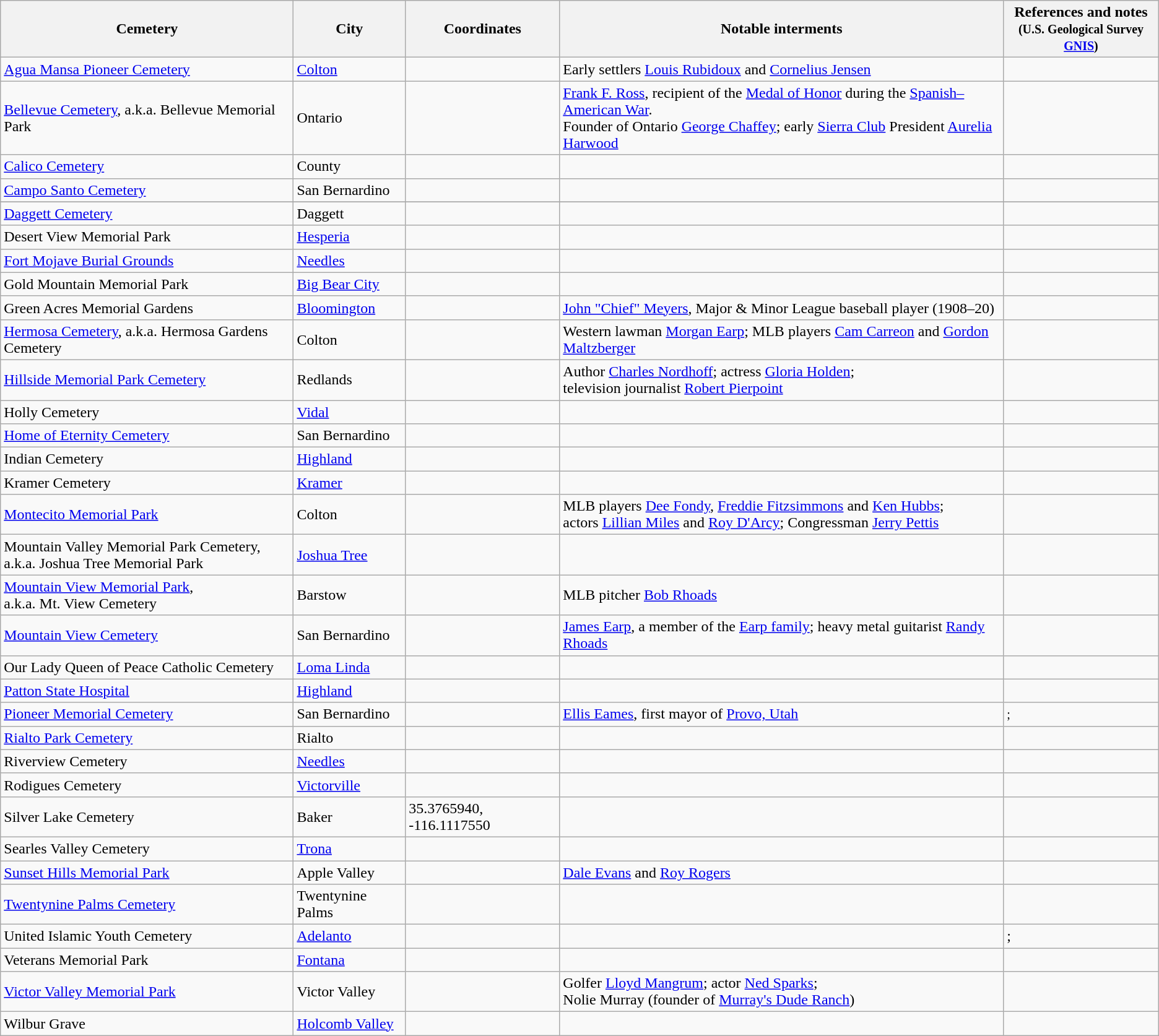<table class="wikitable sortable">
<tr>
<th>Cemetery</th>
<th>City</th>
<th>Coordinates</th>
<th>Notable interments</th>
<th>References and notes<br><small>(U.S. Geological Survey <a href='#'>GNIS</a>)</small></th>
</tr>
<tr>
<td><a href='#'>Agua Mansa Pioneer Cemetery</a></td>
<td><a href='#'>Colton</a></td>
<td><small></small></td>
<td>Early settlers <a href='#'>Louis Rubidoux</a> and <a href='#'>Cornelius Jensen</a></td>
<td><small></small></td>
</tr>
<tr>
<td><a href='#'>Bellevue Cemetery</a>, a.k.a. Bellevue Memorial Park</td>
<td>Ontario</td>
<td><small></small></td>
<td><a href='#'>Frank F. Ross</a>, recipient of the <a href='#'>Medal of Honor</a> during the <a href='#'>Spanish–American War</a>.<br>Founder of Ontario <a href='#'>George Chaffey</a>; early <a href='#'>Sierra Club</a> President <a href='#'>Aurelia Harwood</a></td>
<td><small><br></small></td>
</tr>
<tr>
<td><a href='#'>Calico Cemetery</a></td>
<td San Bernardino County>County</td>
<td><small></small></td>
<td></td>
<td></td>
</tr>
<tr>
<td><a href='#'>Campo Santo Cemetery</a></td>
<td>San Bernardino</td>
<td><small></small></td>
<td></td>
<td><small></small></td>
</tr>
<tr | >
</tr>
<tr>
<td><a href='#'>Daggett Cemetery</a></td>
<td>Daggett</td>
<td><small></small></td>
<td></td>
<td><small></small></td>
</tr>
<tr>
<td>Desert View Memorial Park</td>
<td><a href='#'>Hesperia</a></td>
<td><small></small></td>
<td></td>
<td><small></small></td>
</tr>
<tr>
<td><a href='#'>Fort Mojave Burial Grounds</a></td>
<td><a href='#'>Needles</a></td>
<td><small></small></td>
<td></td>
<td><small></small></td>
</tr>
<tr>
<td>Gold Mountain Memorial Park</td>
<td><a href='#'>Big Bear City</a></td>
<td><small></small></td>
<td></td>
<td></td>
</tr>
<tr>
<td>Green Acres Memorial Gardens</td>
<td><a href='#'>Bloomington</a></td>
<td><small></small></td>
<td><a href='#'>John "Chief" Meyers</a>, Major & Minor League baseball player (1908–20)</td>
<td><small></small></td>
</tr>
<tr>
<td><a href='#'>Hermosa Cemetery</a>, a.k.a. Hermosa Gardens Cemetery</td>
<td>Colton</td>
<td><small></small></td>
<td>Western lawman <a href='#'>Morgan Earp</a>; MLB players <a href='#'>Cam Carreon</a> and <a href='#'>Gordon Maltzberger</a></td>
<td><small></small></td>
</tr>
<tr>
<td><a href='#'>Hillside Memorial Park Cemetery</a></td>
<td>Redlands</td>
<td><small></small></td>
<td>Author <a href='#'>Charles Nordhoff</a>; actress <a href='#'>Gloria Holden</a>; <br>television journalist <a href='#'>Robert Pierpoint</a></td>
<td><small><br></small></td>
</tr>
<tr>
<td>Holly Cemetery</td>
<td><a href='#'>Vidal</a></td>
<td><small></small></td>
<td></td>
<td><small></small></td>
</tr>
<tr>
<td><a href='#'>Home of Eternity Cemetery</a></td>
<td>San Bernardino</td>
<td><small></small></td>
<td></td>
<td><small></small></td>
</tr>
<tr>
<td>Indian Cemetery</td>
<td><a href='#'>Highland</a></td>
<td><small></small></td>
<td></td>
<td><small></small></td>
</tr>
<tr>
<td>Kramer Cemetery</td>
<td><a href='#'>Kramer</a></td>
<td><small></small></td>
<td></td>
<td><small></small></td>
</tr>
<tr>
<td><a href='#'>Montecito Memorial Park</a></td>
<td>Colton</td>
<td><small></small></td>
<td>MLB players <a href='#'>Dee Fondy</a>, <a href='#'>Freddie Fitzsimmons</a> and <a href='#'>Ken Hubbs</a>; <br>actors <a href='#'>Lillian Miles</a> and <a href='#'>Roy D'Arcy</a>; Congressman <a href='#'>Jerry Pettis</a></td>
<td><small></small></td>
</tr>
<tr>
<td>Mountain Valley Memorial Park Cemetery,<br>a.k.a. Joshua Tree Memorial Park</td>
<td><a href='#'>Joshua Tree</a></td>
<td><small></small></td>
<td></td>
<td><small></small></td>
</tr>
<tr>
<td><a href='#'>Mountain View Memorial Park</a>,<br>a.k.a. Mt. View Cemetery</td>
<td>Barstow</td>
<td><small></small></td>
<td>MLB pitcher <a href='#'>Bob Rhoads</a></td>
<td><small></small></td>
</tr>
<tr>
<td><a href='#'>Mountain View Cemetery</a></td>
<td>San Bernardino</td>
<td><small></small></td>
<td><a href='#'>James Earp</a>, a member of the <a href='#'>Earp family</a>; heavy metal guitarist <a href='#'>Randy Rhoads</a></td>
<td><small></small></td>
</tr>
<tr>
<td>Our Lady Queen of Peace Catholic Cemetery</td>
<td><a href='#'>Loma Linda</a></td>
<td><small></small></td>
<td></td>
<td></td>
</tr>
<tr>
<td><a href='#'>Patton State Hospital</a></td>
<td><a href='#'>Highland</a></td>
<td><small></small></td>
<td></td>
<td></td>
</tr>
<tr>
<td><a href='#'>Pioneer Memorial Cemetery</a></td>
<td>San Bernardino</td>
<td><small></small></td>
<td><a href='#'>Ellis Eames</a>, first mayor of <a href='#'>Provo, Utah</a></td>
<td><small>;</small></td>
</tr>
<tr>
<td><a href='#'>Rialto Park Cemetery</a></td>
<td>Rialto</td>
<td><small></small></td>
<td></td>
<td></td>
</tr>
<tr>
<td>Riverview Cemetery</td>
<td><a href='#'>Needles</a></td>
<td><small></small></td>
<td></td>
<td><small></small></td>
</tr>
<tr>
<td>Rodigues Cemetery</td>
<td><a href='#'>Victorville</a></td>
<td><small></small></td>
<td></td>
<td><small></small></td>
</tr>
<tr>
<td>Silver Lake Cemetery</td>
<td>Baker</td>
<td>35.3765940, -116.1117550</td>
<td></td>
<td></td>
</tr>
<tr>
<td>Searles Valley Cemetery</td>
<td><a href='#'>Trona</a></td>
<td><small></small></td>
<td></td>
<td></td>
</tr>
<tr>
<td><a href='#'>Sunset Hills Memorial Park</a></td>
<td>Apple Valley</td>
<td><small></small></td>
<td><a href='#'>Dale Evans</a> and <a href='#'>Roy Rogers</a></td>
<td></td>
</tr>
<tr>
<td><a href='#'>Twentynine Palms Cemetery</a></td>
<td>Twentynine Palms</td>
<td><small></small></td>
<td></td>
<td><small></small></td>
</tr>
<tr>
<td>United Islamic Youth Cemetery</td>
<td><a href='#'>Adelanto</a></td>
<td><small></small></td>
<td></td>
<td><small></small>;</td>
</tr>
<tr>
<td>Veterans Memorial Park</td>
<td><a href='#'>Fontana</a></td>
<td><small></small></td>
<td></td>
<td><small></small></td>
</tr>
<tr>
<td><a href='#'>Victor Valley Memorial Park</a></td>
<td>Victor Valley</td>
<td><small></small></td>
<td>Golfer <a href='#'>Lloyd Mangrum</a>; actor <a href='#'>Ned Sparks</a>;<br>Nolie Murray (founder of <a href='#'>Murray's Dude Ranch</a>)</td>
<td><small></small></td>
</tr>
<tr>
<td>Wilbur Grave</td>
<td><a href='#'>Holcomb Valley</a></td>
<td><small></small></td>
<td></td>
<td><small></small></td>
</tr>
</table>
